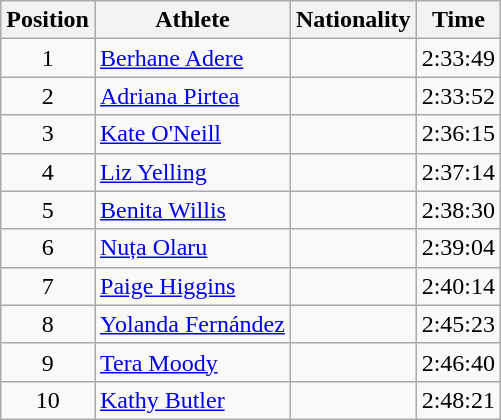<table class="wikitable sortable">
<tr>
<th>Position</th>
<th>Athlete</th>
<th>Nationality</th>
<th>Time</th>
</tr>
<tr>
<td style="text-align:center">1</td>
<td><a href='#'>Berhane Adere</a></td>
<td></td>
<td>2:33:49</td>
</tr>
<tr>
<td style="text-align:center">2</td>
<td><a href='#'>Adriana Pirtea</a></td>
<td></td>
<td>2:33:52</td>
</tr>
<tr>
<td style="text-align:center">3</td>
<td><a href='#'>Kate O'Neill</a></td>
<td></td>
<td>2:36:15</td>
</tr>
<tr>
<td style="text-align:center">4</td>
<td><a href='#'>Liz Yelling</a></td>
<td></td>
<td>2:37:14</td>
</tr>
<tr>
<td style="text-align:center">5</td>
<td><a href='#'>Benita Willis</a></td>
<td></td>
<td>2:38:30</td>
</tr>
<tr>
<td style="text-align:center">6</td>
<td><a href='#'>Nuța Olaru</a></td>
<td></td>
<td>2:39:04</td>
</tr>
<tr>
<td style="text-align:center">7</td>
<td><a href='#'>Paige Higgins</a></td>
<td></td>
<td>2:40:14</td>
</tr>
<tr>
<td style="text-align:center">8</td>
<td><a href='#'>Yolanda Fernández</a></td>
<td></td>
<td>2:45:23</td>
</tr>
<tr>
<td style="text-align:center">9</td>
<td><a href='#'>Tera Moody</a></td>
<td></td>
<td>2:46:40</td>
</tr>
<tr>
<td style="text-align:center">10</td>
<td><a href='#'>Kathy Butler</a></td>
<td></td>
<td>2:48:21</td>
</tr>
</table>
